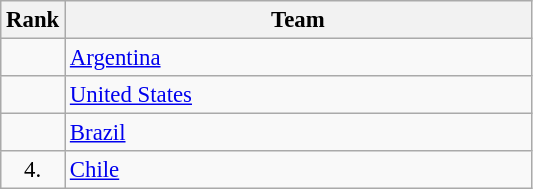<table class="wikitable" style="font-size:95%;">
<tr>
<th>Rank</th>
<th align="left" style="width: 20em">Team</th>
</tr>
<tr>
<td align="center"></td>
<td> <a href='#'>Argentina</a></td>
</tr>
<tr>
<td align="center"></td>
<td> <a href='#'>United States</a></td>
</tr>
<tr>
<td align="center"></td>
<td> <a href='#'>Brazil</a></td>
</tr>
<tr>
<td rowspan=1 align="center">4.</td>
<td> <a href='#'>Chile</a></td>
</tr>
</table>
